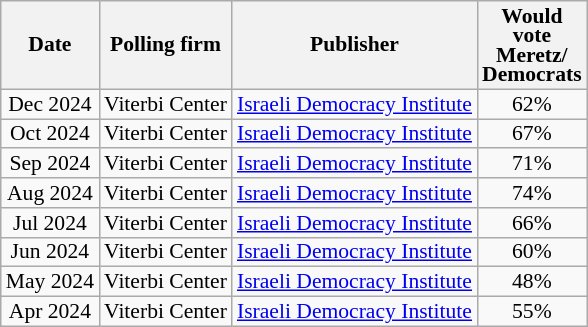<table class="wikitable sortable" style="text-align:center; font-size:90%; line-height:13px">
<tr>
<th>Date</th>
<th>Polling firm</th>
<th>Publisher</th>
<th>Would<br>vote<br>Meretz/<br>Democrats</th>
</tr>
<tr>
<td data-sort-value=2024-12>Dec 2024</td>
<td>Viterbi Center</td>
<td><a href='#'>Israeli Democracy Institute</a></td>
<td>62%</td>
</tr>
<tr>
<td data-sort-value=2024-10>Oct 2024</td>
<td>Viterbi Center</td>
<td><a href='#'>Israeli Democracy Institute</a></td>
<td>67%</td>
</tr>
<tr>
<td data-sort-value=2024-09>Sep 2024</td>
<td>Viterbi Center</td>
<td><a href='#'>Israeli Democracy Institute</a></td>
<td>71%</td>
</tr>
<tr>
<td data-sort-value=2024-08>Aug 2024</td>
<td>Viterbi Center</td>
<td><a href='#'>Israeli Democracy Institute</a></td>
<td>74%</td>
</tr>
<tr>
<td data-sort-value=2024-07>Jul 2024</td>
<td>Viterbi Center</td>
<td><a href='#'>Israeli Democracy Institute</a></td>
<td>66%</td>
</tr>
<tr>
<td data-sort-value=2024-06>Jun 2024</td>
<td>Viterbi Center</td>
<td><a href='#'>Israeli Democracy Institute</a></td>
<td>60%</td>
</tr>
<tr>
<td data-sort-value=2024-05>May 2024</td>
<td>Viterbi Center</td>
<td><a href='#'>Israeli Democracy Institute</a></td>
<td>48%</td>
</tr>
<tr>
<td data-sort-value=2024-04>Apr 2024</td>
<td>Viterbi Center</td>
<td><a href='#'>Israeli Democracy Institute</a></td>
<td>55%</td>
</tr>
</table>
